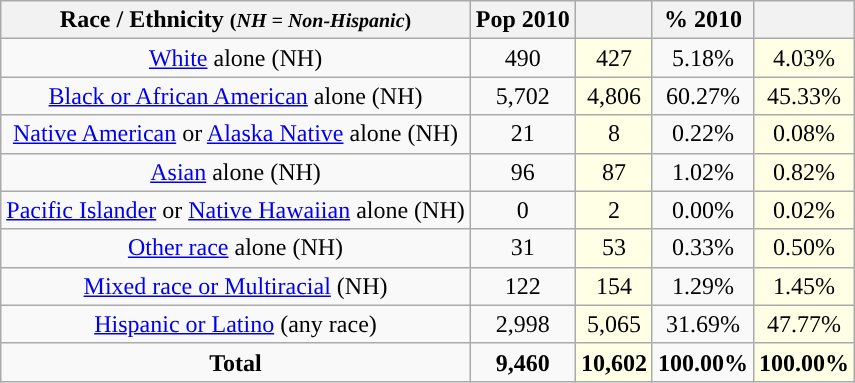<table class="wikitable" style="text-align:center;">
<tr>
<th>Race / Ethnicity <small>(<em>NH = Non-Hispanic</em>)</small></th>
<th>Pop 2010</th>
<th></th>
<th>% 2010</th>
<th></th>
</tr>
<tr>
<td><a href='#'>White</a> alone (NH)</td>
<td>490</td>
<td style='background: #ffffe6;'>427</td>
<td>5.18%</td>
<td style='background: #ffffe6;'>4.03%</td>
</tr>
<tr>
<td><a href='#'>Black or African American</a> alone (NH)</td>
<td>5,702</td>
<td style='background: #ffffe6;'>4,806</td>
<td>60.27%</td>
<td style='background: #ffffe6;'>45.33%</td>
</tr>
<tr>
<td><a href='#'>Native American</a> or <a href='#'>Alaska Native</a> alone (NH)</td>
<td>21</td>
<td style='background: #ffffe6;'>8</td>
<td>0.22%</td>
<td style='background: #ffffe6;'>0.08%</td>
</tr>
<tr>
<td><a href='#'>Asian</a> alone (NH)</td>
<td>96</td>
<td style='background: #ffffe6;'>87</td>
<td>1.02%</td>
<td style='background: #ffffe6;'>0.82%</td>
</tr>
<tr>
<td><a href='#'>Pacific Islander</a> or <a href='#'>Native Hawaiian</a> alone (NH)</td>
<td>0</td>
<td style='background: #ffffe6;'>2</td>
<td>0.00%</td>
<td style='background: #ffffe6;'>0.02%</td>
</tr>
<tr>
<td><a href='#'>Other race</a>  alone (NH)</td>
<td>31</td>
<td style='background: #ffffe6;'>53</td>
<td>0.33%</td>
<td style='background: #ffffe6;'>0.50%</td>
</tr>
<tr>
<td><a href='#'>Mixed race or Multiracial</a> (NH)</td>
<td>122</td>
<td style='background: #ffffe6;'>154</td>
<td>1.29%</td>
<td style='background: #ffffe6;'>1.45%</td>
</tr>
<tr>
<td><a href='#'>Hispanic or Latino</a> (any race)</td>
<td>2,998</td>
<td style='background: #ffffe6;'>5,065</td>
<td>31.69%</td>
<td style='background: #ffffe6;'>47.77%</td>
</tr>
<tr>
<td><strong>Total</strong></td>
<td><strong>9,460</strong></td>
<td style='background: #ffffe6;'><strong>10,602</strong></td>
<td><strong>100.00%</strong></td>
<td style='background: #ffffe6;'><strong>100.00%</strong></td>
</tr>
</table>
